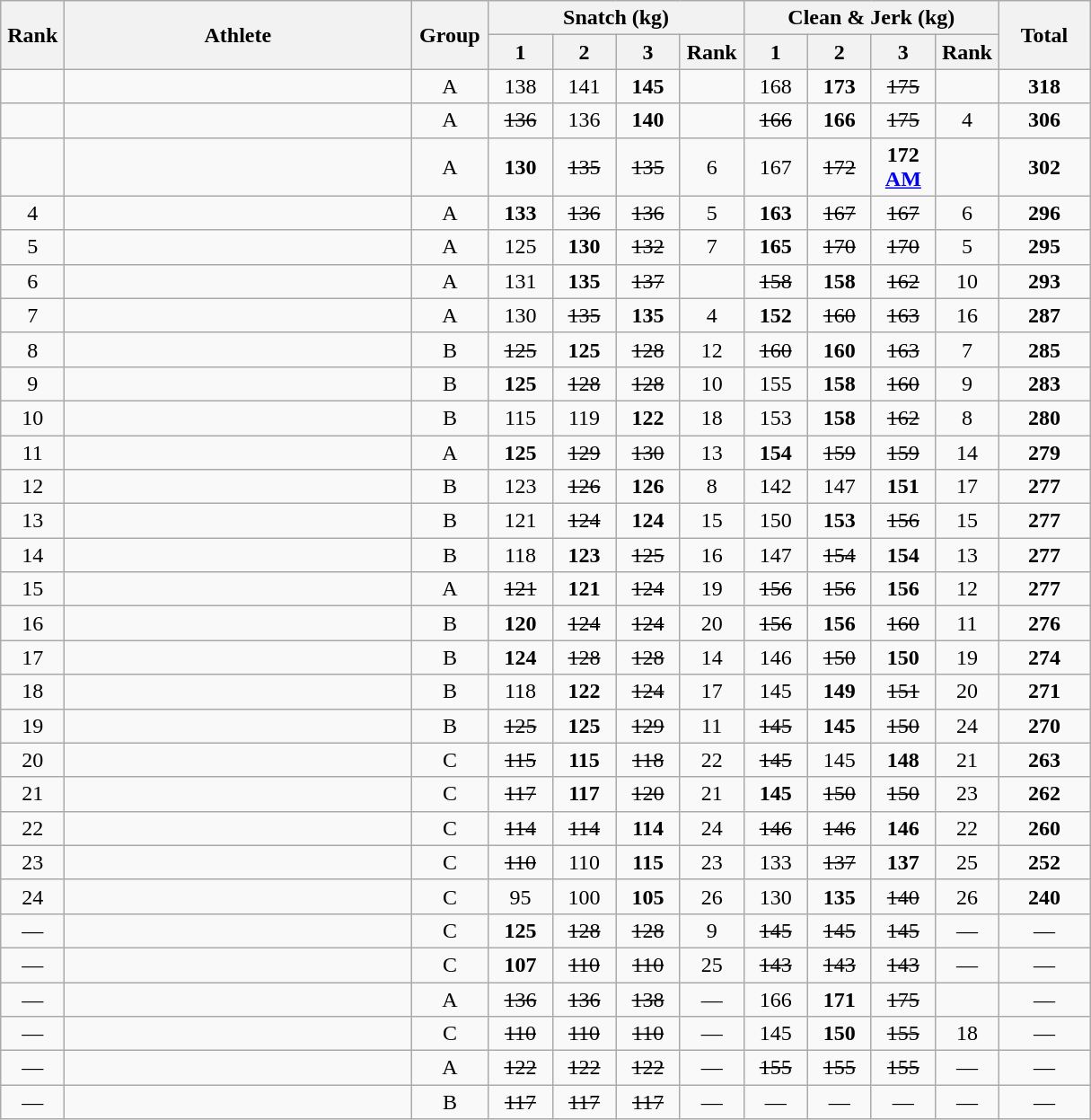<table class = "wikitable" style="text-align:center;">
<tr>
<th rowspan=2 width=40>Rank</th>
<th rowspan=2 width=250>Athlete</th>
<th rowspan=2 width=50>Group</th>
<th colspan=4>Snatch (kg)</th>
<th colspan=4>Clean & Jerk (kg)</th>
<th rowspan=2 width=60>Total</th>
</tr>
<tr>
<th width=40>1</th>
<th width=40>2</th>
<th width=40>3</th>
<th width=40>Rank</th>
<th width=40>1</th>
<th width=40>2</th>
<th width=40>3</th>
<th width=40>Rank</th>
</tr>
<tr>
<td></td>
<td align=left></td>
<td>A</td>
<td>138</td>
<td>141</td>
<td><strong>145</strong></td>
<td></td>
<td>168</td>
<td><strong>173</strong></td>
<td><s>175</s></td>
<td></td>
<td><strong>318</strong></td>
</tr>
<tr>
<td></td>
<td align=left></td>
<td>A</td>
<td><s>136</s></td>
<td>136</td>
<td><strong>140</strong></td>
<td></td>
<td><s>166</s></td>
<td><strong>166</strong></td>
<td><s>175</s></td>
<td>4</td>
<td><strong>306</strong></td>
</tr>
<tr>
<td></td>
<td align=left></td>
<td>A</td>
<td><strong>130</strong></td>
<td><s>135</s></td>
<td><s>135</s></td>
<td>6</td>
<td>167</td>
<td><s>172</s></td>
<td><strong>172</strong> <strong><a href='#'>AM</a></strong></td>
<td></td>
<td><strong>302</strong></td>
</tr>
<tr>
<td>4</td>
<td align=left></td>
<td>A</td>
<td><strong>133</strong></td>
<td><s>136</s></td>
<td><s>136</s></td>
<td>5</td>
<td><strong>163</strong></td>
<td><s>167</s></td>
<td><s>167</s></td>
<td>6</td>
<td><strong>296</strong></td>
</tr>
<tr>
<td>5</td>
<td align=left></td>
<td>A</td>
<td>125</td>
<td><strong>130</strong></td>
<td><s>132</s></td>
<td>7</td>
<td><strong>165</strong></td>
<td><s>170</s></td>
<td><s>170</s></td>
<td>5</td>
<td><strong>295</strong></td>
</tr>
<tr>
<td>6</td>
<td align=left></td>
<td>A</td>
<td>131</td>
<td><strong>135</strong></td>
<td><s>137</s></td>
<td></td>
<td><s>158</s></td>
<td><strong>158</strong></td>
<td><s>162</s></td>
<td>10</td>
<td><strong>293</strong></td>
</tr>
<tr>
<td>7</td>
<td align=left></td>
<td>A</td>
<td>130</td>
<td><s>135</s></td>
<td><strong>135</strong></td>
<td>4</td>
<td><strong>152</strong></td>
<td><s>160</s></td>
<td><s>163</s></td>
<td>16</td>
<td><strong>287</strong></td>
</tr>
<tr>
<td>8</td>
<td align=left></td>
<td>B</td>
<td><s>125</s></td>
<td><strong>125</strong></td>
<td><s>128</s></td>
<td>12</td>
<td><s>160</s></td>
<td><strong>160</strong></td>
<td><s>163</s></td>
<td>7</td>
<td><strong>285</strong></td>
</tr>
<tr>
<td>9</td>
<td align=left></td>
<td>B</td>
<td><strong>125</strong></td>
<td><s>128</s></td>
<td><s>128</s></td>
<td>10</td>
<td>155</td>
<td><strong>158</strong></td>
<td><s>160</s></td>
<td>9</td>
<td><strong>283</strong></td>
</tr>
<tr>
<td>10</td>
<td align=left></td>
<td>B</td>
<td>115</td>
<td>119</td>
<td><strong>122</strong></td>
<td>18</td>
<td>153</td>
<td><strong>158</strong></td>
<td><s>162</s></td>
<td>8</td>
<td><strong>280</strong></td>
</tr>
<tr>
<td>11</td>
<td align=left></td>
<td>A</td>
<td><strong>125</strong></td>
<td><s>129</s></td>
<td><s>130</s></td>
<td>13</td>
<td><strong>154</strong></td>
<td><s>159</s></td>
<td><s>159</s></td>
<td>14</td>
<td><strong>279</strong></td>
</tr>
<tr>
<td>12</td>
<td align=left></td>
<td>B</td>
<td>123</td>
<td><s>126</s></td>
<td><strong>126</strong></td>
<td>8</td>
<td>142</td>
<td>147</td>
<td><strong>151</strong></td>
<td>17</td>
<td><strong>277</strong></td>
</tr>
<tr>
<td>13</td>
<td align=left></td>
<td>B</td>
<td>121</td>
<td><s>124</s></td>
<td><strong>124</strong></td>
<td>15</td>
<td>150</td>
<td><strong>153</strong></td>
<td><s>156</s></td>
<td>15</td>
<td><strong>277</strong></td>
</tr>
<tr>
<td>14</td>
<td align=left></td>
<td>B</td>
<td>118</td>
<td><strong>123</strong></td>
<td><s>125</s></td>
<td>16</td>
<td>147</td>
<td><s>154</s></td>
<td><strong>154</strong></td>
<td>13</td>
<td><strong>277</strong></td>
</tr>
<tr>
<td>15</td>
<td align=left></td>
<td>A</td>
<td><s>121</s></td>
<td><strong>121</strong></td>
<td><s>124</s></td>
<td>19</td>
<td><s>156</s></td>
<td><s>156</s></td>
<td><strong>156</strong></td>
<td>12</td>
<td><strong>277</strong></td>
</tr>
<tr>
<td>16</td>
<td align=left></td>
<td>B</td>
<td><strong>120</strong></td>
<td><s>124</s></td>
<td><s>124</s></td>
<td>20</td>
<td><s>156</s></td>
<td><strong>156</strong></td>
<td><s>160</s></td>
<td>11</td>
<td><strong>276</strong></td>
</tr>
<tr>
<td>17</td>
<td align=left></td>
<td>B</td>
<td><strong>124</strong></td>
<td><s>128</s></td>
<td><s>128</s></td>
<td>14</td>
<td>146</td>
<td><s>150</s></td>
<td><strong>150</strong></td>
<td>19</td>
<td><strong>274</strong></td>
</tr>
<tr>
<td>18</td>
<td align=left></td>
<td>B</td>
<td>118</td>
<td><strong>122</strong></td>
<td><s>124</s></td>
<td>17</td>
<td>145</td>
<td><strong>149</strong></td>
<td><s>151</s></td>
<td>20</td>
<td><strong>271</strong></td>
</tr>
<tr>
<td>19</td>
<td align=left></td>
<td>B</td>
<td><s>125</s></td>
<td><strong>125</strong></td>
<td><s>129</s></td>
<td>11</td>
<td><s>145</s></td>
<td><strong>145</strong></td>
<td><s>150</s></td>
<td>24</td>
<td><strong>270</strong></td>
</tr>
<tr>
<td>20</td>
<td align=left></td>
<td>C</td>
<td><s>115</s></td>
<td><strong>115</strong></td>
<td><s>118</s></td>
<td>22</td>
<td><s>145</s></td>
<td>145</td>
<td><strong>148</strong></td>
<td>21</td>
<td><strong>263</strong></td>
</tr>
<tr>
<td>21</td>
<td align=left></td>
<td>C</td>
<td><s>117</s></td>
<td><strong>117</strong></td>
<td><s>120</s></td>
<td>21</td>
<td><strong>145</strong></td>
<td><s>150</s></td>
<td><s>150</s></td>
<td>23</td>
<td><strong>262</strong></td>
</tr>
<tr>
<td>22</td>
<td align=left></td>
<td>C</td>
<td><s>114</s></td>
<td><s>114</s></td>
<td><strong>114</strong></td>
<td>24</td>
<td><s>146</s></td>
<td><s>146</s></td>
<td><strong>146</strong></td>
<td>22</td>
<td><strong>260</strong></td>
</tr>
<tr>
<td>23</td>
<td align=left></td>
<td>C</td>
<td><s>110</s></td>
<td>110</td>
<td><strong>115</strong></td>
<td>23</td>
<td>133</td>
<td><s>137</s></td>
<td><strong>137</strong></td>
<td>25</td>
<td><strong>252</strong></td>
</tr>
<tr>
<td>24</td>
<td align=left></td>
<td>C</td>
<td>95</td>
<td>100</td>
<td><strong>105</strong></td>
<td>26</td>
<td>130</td>
<td><strong>135</strong></td>
<td><s>140</s></td>
<td>26</td>
<td><strong>240</strong></td>
</tr>
<tr>
<td>—</td>
<td align=left></td>
<td>C</td>
<td><strong>125</strong></td>
<td><s>128</s></td>
<td><s>128</s></td>
<td>9</td>
<td><s>145</s></td>
<td><s>145</s></td>
<td><s>145</s></td>
<td>—</td>
<td>—</td>
</tr>
<tr>
<td>—</td>
<td align=left></td>
<td>C</td>
<td><strong>107</strong></td>
<td><s>110</s></td>
<td><s>110</s></td>
<td>25</td>
<td><s>143</s></td>
<td><s>143</s></td>
<td><s>143</s></td>
<td>—</td>
<td>—</td>
</tr>
<tr>
<td>—</td>
<td align=left></td>
<td>A</td>
<td><s>136</s></td>
<td><s>136</s></td>
<td><s>138</s></td>
<td>—</td>
<td>166</td>
<td><strong>171</strong></td>
<td><s>175</s></td>
<td></td>
<td>—</td>
</tr>
<tr>
<td>—</td>
<td align=left></td>
<td>C</td>
<td><s>110</s></td>
<td><s>110</s></td>
<td><s>110</s></td>
<td>—</td>
<td>145</td>
<td><strong>150</strong></td>
<td><s>155</s></td>
<td>18</td>
<td>—</td>
</tr>
<tr>
<td>—</td>
<td align=left></td>
<td>A</td>
<td><s>122</s></td>
<td><s>122</s></td>
<td><s>122</s></td>
<td>—</td>
<td><s>155</s></td>
<td><s>155</s></td>
<td><s>155</s></td>
<td>—</td>
<td>—</td>
</tr>
<tr>
<td>—</td>
<td align=left></td>
<td>B</td>
<td><s>117</s></td>
<td><s>117</s></td>
<td><s>117</s></td>
<td>—</td>
<td>—</td>
<td>—</td>
<td>—</td>
<td>—</td>
<td>—</td>
</tr>
</table>
